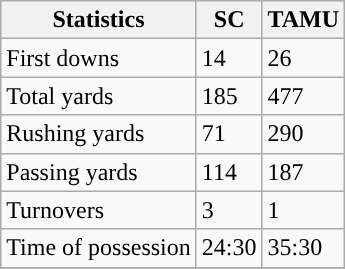<table class="wikitable" style="float: left;">
<tr>
<th>Statistics</th>
<th>SC</th>
<th>TAMU</th>
</tr>
<tr>
<td>First downs</td>
<td>14</td>
<td>26</td>
</tr>
<tr>
<td>Total yards</td>
<td>185</td>
<td>477</td>
</tr>
<tr>
<td>Rushing yards</td>
<td>71</td>
<td>290</td>
</tr>
<tr>
<td>Passing yards</td>
<td>114</td>
<td>187</td>
</tr>
<tr>
<td>Turnovers</td>
<td>3</td>
<td>1</td>
</tr>
<tr>
<td>Time of possession</td>
<td>24:30</td>
<td>35:30</td>
</tr>
<tr>
</tr>
</table>
